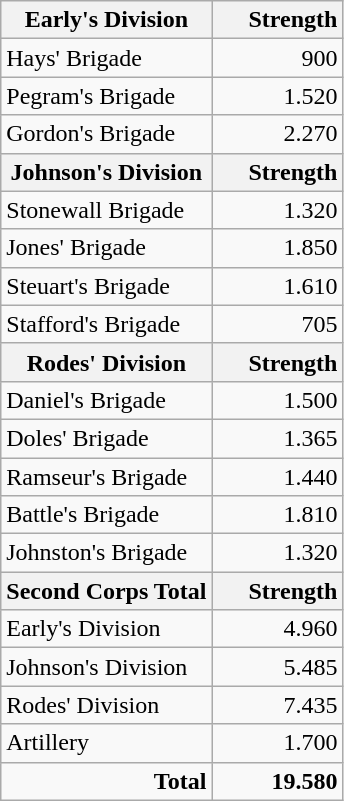<table class="wikitable">
<tr>
<th>Early's Division</th>
<th width=80px; style="text-align: right;">Strength</th>
</tr>
<tr>
<td>Hays' Brigade</td>
<td style="text-align: right;">900</td>
</tr>
<tr>
<td>Pegram's Brigade</td>
<td style="text-align: right;">1.520</td>
</tr>
<tr>
<td>Gordon's Brigade</td>
<td style="text-align: right;">2.270</td>
</tr>
<tr>
<th>Johnson's Division</th>
<th width=80px; style="text-align: right;">Strength</th>
</tr>
<tr>
<td>Stonewall Brigade</td>
<td style="text-align: right;">1.320</td>
</tr>
<tr>
<td>Jones' Brigade</td>
<td style="text-align: right;">1.850</td>
</tr>
<tr>
<td>Steuart's Brigade</td>
<td style="text-align: right;">1.610</td>
</tr>
<tr>
<td>Stafford's Brigade</td>
<td style="text-align: right;">705</td>
</tr>
<tr>
<th>Rodes' Division</th>
<th width=80px; style="text-align: right;">Strength</th>
</tr>
<tr>
<td>Daniel's Brigade</td>
<td style="text-align: right;">1.500</td>
</tr>
<tr>
<td>Doles' Brigade</td>
<td style="text-align: right;">1.365</td>
</tr>
<tr>
<td>Ramseur's Brigade</td>
<td style="text-align: right;">1.440</td>
</tr>
<tr>
<td>Battle's Brigade</td>
<td style="text-align: right;">1.810</td>
</tr>
<tr>
<td>Johnston's Brigade</td>
<td style="text-align: right;">1.320</td>
</tr>
<tr>
<th>Second Corps Total</th>
<th width=80px; style="text-align: right;">Strength</th>
</tr>
<tr>
<td>Early's Division</td>
<td style="text-align: right;">4.960</td>
</tr>
<tr>
<td>Johnson's Division</td>
<td style="text-align: right;">5.485</td>
</tr>
<tr>
<td>Rodes' Division</td>
<td style="text-align: right;">7.435</td>
</tr>
<tr>
<td>Artillery</td>
<td style="text-align: right;">1.700</td>
</tr>
<tr>
<td style="text-align: right; font-weight: bold;">Total</td>
<td style="text-align: right; font-weight: bold;">19.580</td>
</tr>
</table>
